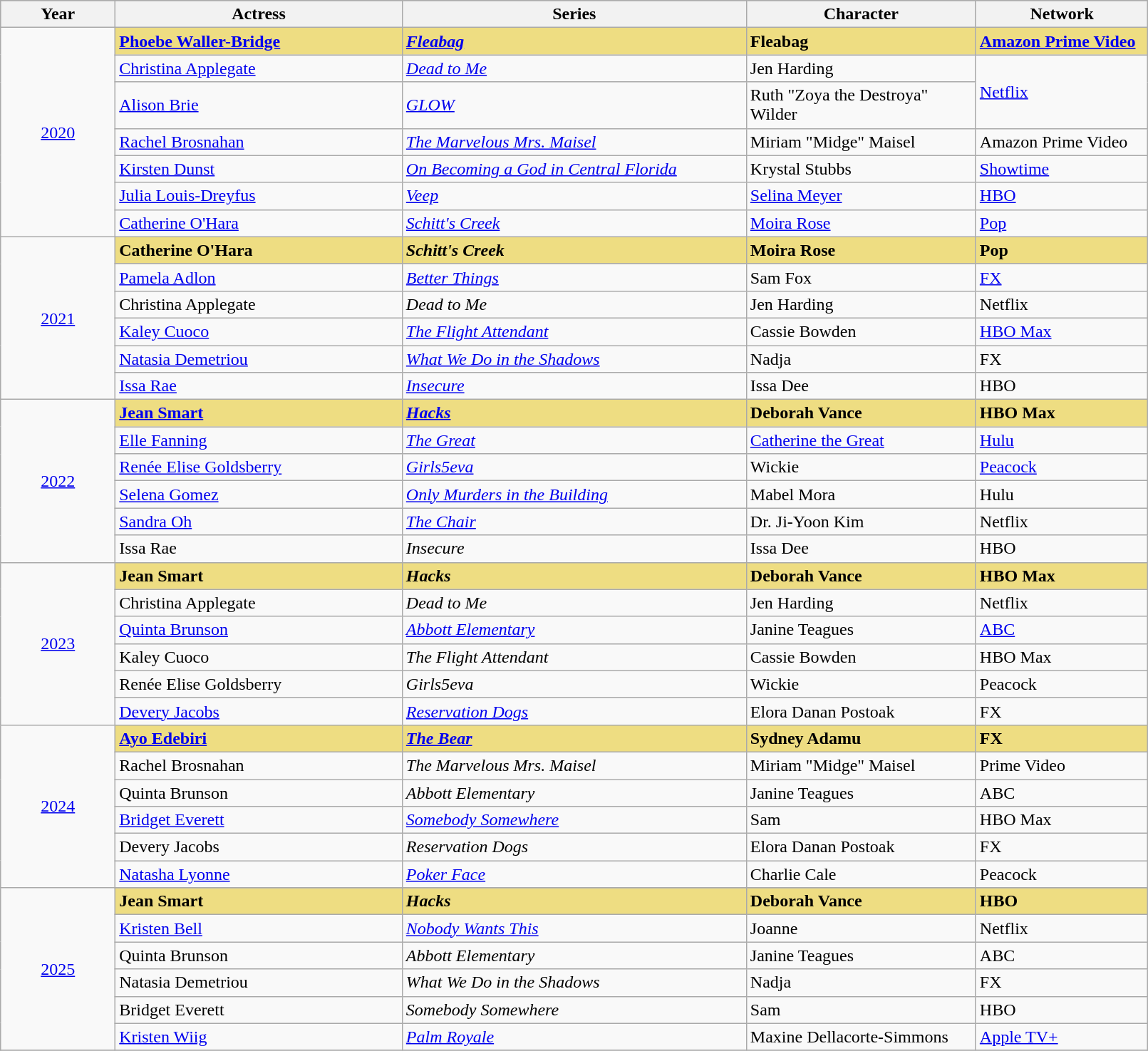<table class="wikitable" style="width:85%">
<tr style="background:#bebebe;">
<th style="width:10%;">Year</th>
<th style="wodth:25%;">Actress</th>
<th style="width:30%;">Series</th>
<th style="width:20%;">Character</th>
<th style="width:15%;">Network</th>
</tr>
<tr>
<td rowspan="7" style="text-align:center;"><a href='#'>2020</a><br></td>
<td style="background:#EEDD82;"><strong><a href='#'>Phoebe Waller-Bridge</a></strong></td>
<td style="background:#EEDD82;"><strong><em><a href='#'>Fleabag</a></em></strong></td>
<td style="background:#EEDD82;"><strong>Fleabag</strong></td>
<td style="background:#EEDD82;"><strong><a href='#'>Amazon Prime Video</a></strong></td>
</tr>
<tr>
<td><a href='#'>Christina Applegate</a></td>
<td><em><a href='#'>Dead to Me</a></em></td>
<td>Jen Harding</td>
<td rowspan="2"><a href='#'>Netflix</a></td>
</tr>
<tr>
<td><a href='#'>Alison Brie</a></td>
<td><em><a href='#'>GLOW</a></em></td>
<td>Ruth "Zoya the Destroya" Wilder</td>
</tr>
<tr>
<td><a href='#'>Rachel Brosnahan</a></td>
<td><em><a href='#'>The Marvelous Mrs. Maisel</a></em></td>
<td>Miriam "Midge" Maisel</td>
<td>Amazon Prime Video</td>
</tr>
<tr>
<td><a href='#'>Kirsten Dunst</a></td>
<td><em><a href='#'>On Becoming a God in Central Florida</a></em></td>
<td>Krystal Stubbs</td>
<td><a href='#'>Showtime</a></td>
</tr>
<tr>
<td><a href='#'>Julia Louis-Dreyfus</a></td>
<td><em><a href='#'>Veep</a></em></td>
<td><a href='#'>Selina Meyer</a></td>
<td><a href='#'>HBO</a></td>
</tr>
<tr>
<td><a href='#'>Catherine O'Hara</a></td>
<td><em><a href='#'>Schitt's Creek</a></em></td>
<td><a href='#'>Moira Rose</a></td>
<td><a href='#'>Pop</a></td>
</tr>
<tr>
<td rowspan="6" style="text-align:center;"><a href='#'>2021</a><br></td>
<td style="background:#EEDD82;"><strong>Catherine O'Hara</strong></td>
<td style="background:#EEDD82;"><strong><em>Schitt's Creek</em></strong></td>
<td style="background:#EEDD82;"><strong>Moira Rose</strong></td>
<td style="background:#EEDD82;"><strong>Pop</strong></td>
</tr>
<tr>
<td><a href='#'>Pamela Adlon</a></td>
<td><em><a href='#'>Better Things</a></em></td>
<td>Sam Fox</td>
<td><a href='#'>FX</a></td>
</tr>
<tr>
<td>Christina Applegate</td>
<td><em>Dead to Me</em></td>
<td>Jen Harding</td>
<td>Netflix</td>
</tr>
<tr>
<td><a href='#'>Kaley Cuoco</a></td>
<td><em><a href='#'>The Flight Attendant</a></em></td>
<td>Cassie Bowden</td>
<td><a href='#'>HBO Max</a></td>
</tr>
<tr>
<td><a href='#'>Natasia Demetriou</a></td>
<td><em><a href='#'>What We Do in the Shadows</a></em></td>
<td>Nadja</td>
<td>FX</td>
</tr>
<tr>
<td><a href='#'>Issa Rae</a></td>
<td><em><a href='#'>Insecure</a></em></td>
<td>Issa Dee</td>
<td>HBO</td>
</tr>
<tr>
<td rowspan="6" style="text-align:center;"><a href='#'>2022</a><br></td>
<td style="background:#EEDD82;"><strong><a href='#'>Jean Smart</a></strong></td>
<td style="background:#EEDD82;"><strong><em><a href='#'>Hacks</a></em></strong></td>
<td style="background:#EEDD82;"><strong>Deborah Vance</strong></td>
<td style="background:#EEDD82;"><strong>HBO Max</strong></td>
</tr>
<tr>
<td><a href='#'>Elle Fanning</a></td>
<td><em><a href='#'>The Great</a></em></td>
<td><a href='#'>Catherine the Great</a></td>
<td><a href='#'>Hulu</a></td>
</tr>
<tr>
<td><a href='#'>Renée Elise Goldsberry</a></td>
<td><em><a href='#'>Girls5eva</a></em></td>
<td>Wickie</td>
<td><a href='#'>Peacock</a></td>
</tr>
<tr>
<td><a href='#'>Selena Gomez</a></td>
<td><em><a href='#'>Only Murders in the Building</a></em></td>
<td>Mabel Mora</td>
<td>Hulu</td>
</tr>
<tr>
<td><a href='#'>Sandra Oh</a></td>
<td><em><a href='#'>The Chair</a></em></td>
<td>Dr. Ji-Yoon Kim</td>
<td>Netflix</td>
</tr>
<tr>
<td>Issa Rae</td>
<td><em>Insecure</em></td>
<td>Issa Dee</td>
<td>HBO</td>
</tr>
<tr>
<td rowspan="6" style="text-align:center;"><a href='#'>2023</a><br></td>
<td style="background:#EEDD82;"><strong>Jean Smart</strong></td>
<td style="background:#EEDD82;"><strong><em>Hacks</em></strong></td>
<td style="background:#EEDD82;"><strong>Deborah Vance</strong></td>
<td style="background:#EEDD82;"><strong>HBO Max</strong></td>
</tr>
<tr>
<td>Christina Applegate</td>
<td><em>Dead to Me</em></td>
<td>Jen Harding</td>
<td>Netflix</td>
</tr>
<tr>
<td><a href='#'>Quinta Brunson</a></td>
<td><em><a href='#'>Abbott Elementary</a></em></td>
<td>Janine Teagues</td>
<td><a href='#'>ABC</a></td>
</tr>
<tr>
<td>Kaley Cuoco</td>
<td><em>The Flight Attendant</em></td>
<td>Cassie Bowden</td>
<td>HBO Max</td>
</tr>
<tr>
<td>Renée Elise Goldsberry</td>
<td><em>Girls5eva</em></td>
<td>Wickie</td>
<td>Peacock</td>
</tr>
<tr>
<td><a href='#'>Devery Jacobs</a></td>
<td><em><a href='#'>Reservation Dogs</a></em></td>
<td>Elora Danan Postoak</td>
<td>FX</td>
</tr>
<tr>
<td rowspan="6" style="text-align:center;"><a href='#'>2024</a><br></td>
<td style="background:#EEDD82;"><strong><a href='#'>Ayo Edebiri</a></strong></td>
<td style="background:#EEDD82;"><strong><em><a href='#'>The Bear</a></em></strong></td>
<td style="background:#EEDD82;"><strong>Sydney Adamu</strong></td>
<td style="background:#EEDD82;"><strong>FX</strong></td>
</tr>
<tr>
<td>Rachel Brosnahan</td>
<td><em>The Marvelous Mrs. Maisel</em></td>
<td>Miriam "Midge" Maisel</td>
<td>Prime Video</td>
</tr>
<tr>
<td>Quinta Brunson</td>
<td><em>Abbott Elementary</em></td>
<td>Janine Teagues</td>
<td>ABC</td>
</tr>
<tr>
<td><a href='#'>Bridget Everett</a></td>
<td><em><a href='#'>Somebody Somewhere</a></em></td>
<td>Sam</td>
<td>HBO Max</td>
</tr>
<tr>
<td>Devery Jacobs</td>
<td><em>Reservation Dogs</em></td>
<td>Elora Danan Postoak</td>
<td>FX</td>
</tr>
<tr>
<td><a href='#'>Natasha Lyonne</a></td>
<td><em><a href='#'>Poker Face</a></em></td>
<td>Charlie Cale</td>
<td>Peacock</td>
</tr>
<tr>
<td rowspan="7" style="text-align:center;"><a href='#'>2025</a><br></td>
</tr>
<tr>
<td style="background:#EEDD82;"><strong>Jean Smart</strong></td>
<td style="background:#EEDD82;"><strong><em>Hacks</em></strong></td>
<td style="background:#EEDD82;"><strong>Deborah Vance</strong></td>
<td style="background:#EEDD82;"><strong>HBO</strong></td>
</tr>
<tr>
<td><a href='#'>Kristen Bell</a></td>
<td><em><a href='#'>Nobody Wants This</a></em></td>
<td>Joanne</td>
<td>Netflix</td>
</tr>
<tr>
<td>Quinta Brunson</td>
<td><em>Abbott Elementary</em></td>
<td>Janine Teagues</td>
<td>ABC</td>
</tr>
<tr>
<td>Natasia Demetriou</td>
<td><em>What We Do in the Shadows</em></td>
<td>Nadja</td>
<td>FX</td>
</tr>
<tr>
<td>Bridget Everett</td>
<td><em>Somebody Somewhere</em></td>
<td>Sam</td>
<td>HBO</td>
</tr>
<tr>
<td><a href='#'>Kristen Wiig</a></td>
<td><em><a href='#'>Palm Royale</a></em></td>
<td>Maxine Dellacorte-Simmons</td>
<td><a href='#'>Apple TV+</a></td>
</tr>
<tr>
</tr>
</table>
